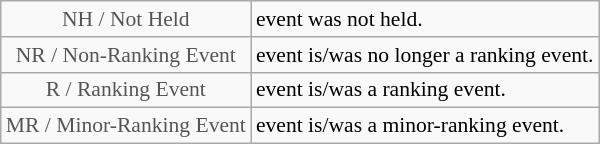<table class="wikitable" style="font-size:90%">
<tr>
<td style="text-align:center; color:#555555;" colspan=4>NH / Not Held</td>
<td>event was not held.</td>
</tr>
<tr>
<td style="text-align:center; color:#555555;" colspan=4>NR / Non-Ranking Event</td>
<td>event is/was no longer a ranking event.</td>
</tr>
<tr>
<td style="text-align:center; color:#555555;" colspan=4>R / Ranking Event</td>
<td>event is/was a ranking event.</td>
</tr>
<tr>
<td style="text-align:center; color:#555555;" colspan=4>MR / Minor-Ranking Event</td>
<td>event is/was a minor-ranking event.</td>
</tr>
</table>
